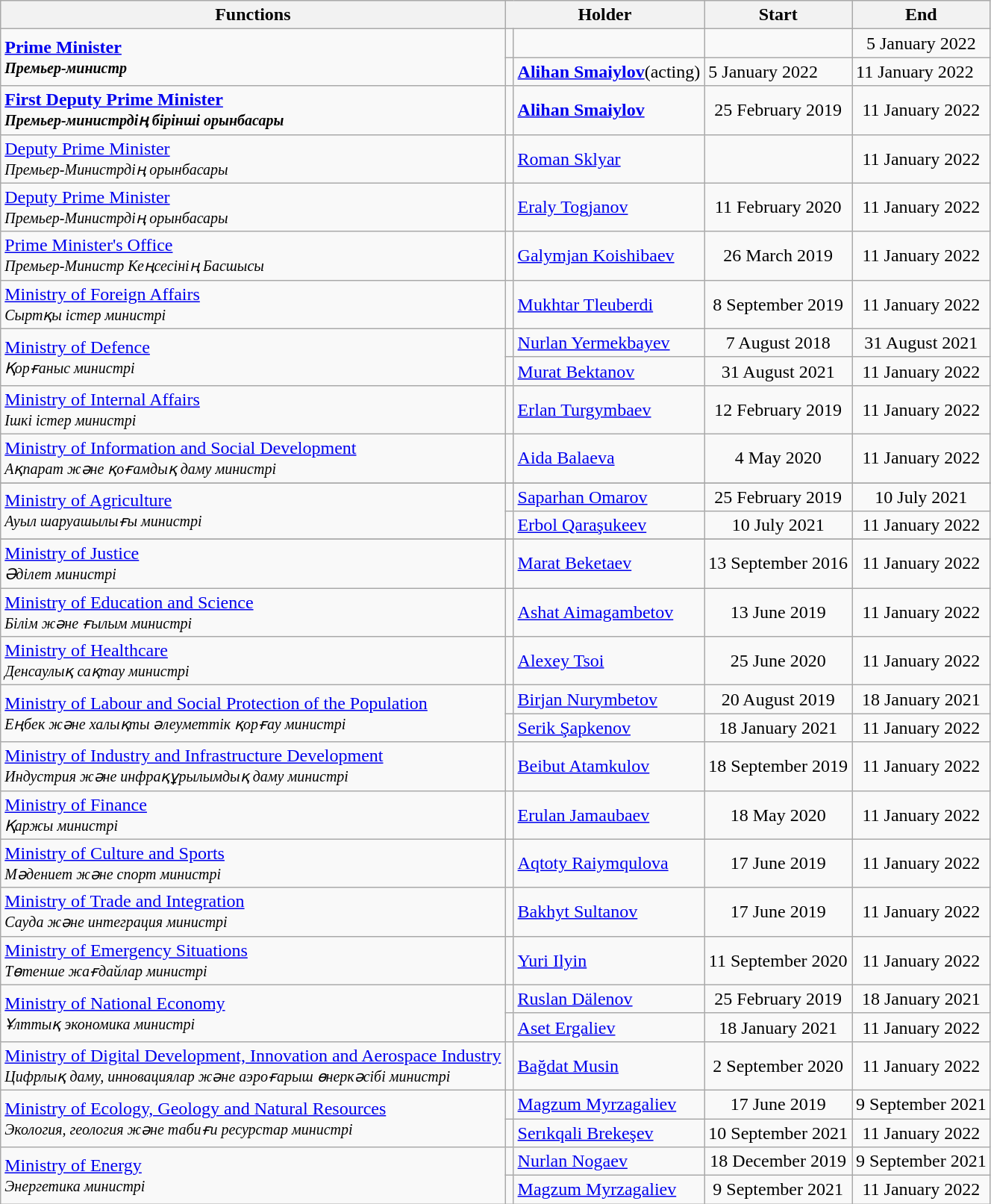<table class="wikitable">
<tr>
<th>Functions</th>
<th colspan="2">Holder</th>
<th>Start</th>
<th>End</th>
</tr>
<tr>
<td rowspan="2"><a href='#'><strong>Prime Minister</strong></a><br><small><strong><em>Премьер-министр</em></strong></small></td>
<td></td>
<td><strong></strong></td>
<td style="text-align:center;"></td>
<td style="text-align:center;">5 January 2022</td>
</tr>
<tr>
<td></td>
<td><strong><a href='#'>Alihan Smaiylov</a></strong>(acting)</td>
<td>5 January 2022</td>
<td>11 January 2022</td>
</tr>
<tr>
<td><a href='#'><strong>First Deputy Prime Minister</strong></a><br><small><strong><em>Премьер-министрдің бірінші орынбасары</em></strong></small></td>
<td></td>
<td><strong><a href='#'>Alihan Smaiylov</a></strong></td>
<td style="text-align:center;">25 February 2019</td>
<td style="text-align:center;">11 January 2022</td>
</tr>
<tr>
<td><a href='#'>Deputy Prime Minister</a><br><em><small>Премьер-Министрдің орынбасары</small></em></td>
<td></td>
<td><a href='#'>Roman Sklyar</a></td>
<td style="text-align:center;"></td>
<td style="text-align:center;">11 January 2022</td>
</tr>
<tr>
<td><a href='#'>Deputy Prime Minister</a><br><em><small>Премьер-Министрдің орынбасары</small></em></td>
<td></td>
<td><a href='#'>Eraly Togjanov</a></td>
<td style="text-align:center;">11 February 2020</td>
<td style="text-align:center;">11 January 2022</td>
</tr>
<tr>
<td><a href='#'>Prime Minister's Office</a><br><em><small>Премьер-Министр Кеңсесінің Басшысы</small></em></td>
<td></td>
<td><a href='#'>Galymjan Koishibaev</a></td>
<td style="text-align:center;">26 March 2019</td>
<td style="text-align:center;">11 January 2022</td>
</tr>
<tr>
<td><a href='#'>Ministry of Foreign Affairs</a><br><em><small>Сыртқы істер министрі</small></em></td>
<td></td>
<td><a href='#'>Mukhtar Tleuberdi</a></td>
<td style="text-align:center;">8 September 2019</td>
<td style="text-align:center;">11 January 2022</td>
</tr>
<tr>
<td rowspan="2"><a href='#'>Ministry of Defence</a><br><em><small>Қорғаныс министрі</small></em></td>
<td></td>
<td><a href='#'>Nurlan Yermekbayev</a></td>
<td style="text-align:center;">7 August 2018</td>
<td style="text-align:center;">31 August 2021</td>
</tr>
<tr>
<td></td>
<td><a href='#'>Murat Bektanov</a></td>
<td style="text-align:center;">31 August 2021</td>
<td style="text-align:center;">11 January 2022</td>
</tr>
<tr>
<td><a href='#'>Ministry of Internal Affairs</a><br><em><small>Ішкі істер министрі</small></em></td>
<td></td>
<td><a href='#'>Erlan Turgymbaev</a></td>
<td style="text-align:center;">12 February 2019</td>
<td style="text-align:center;">11 January 2022</td>
</tr>
<tr>
<td><a href='#'>Ministry of Information and Social Development</a><br><em><small>Ақпарат және қоғамдық даму министрі</small></em></td>
<td></td>
<td><a href='#'>Aida Balaeva</a></td>
<td style="text-align:center;">4 May 2020</td>
<td style="text-align:center;">11 January 2022</td>
</tr>
<tr>
</tr>
<tr>
<td rowspan="2"><a href='#'>Ministry of Agriculture</a><br><em><small>Ауыл шаруашылығы министрі</small></em></td>
<td></td>
<td><a href='#'>Saparhan Omarov</a></td>
<td style="text-align:center;">25 February 2019</td>
<td style="text-align:center;">10 July 2021</td>
</tr>
<tr>
<td></td>
<td><a href='#'>Erbol Qaraşukeev</a></td>
<td style="text-align:center;">10 July 2021</td>
<td style="text-align:center;">11 January 2022</td>
</tr>
<tr>
</tr>
<tr>
<td><a href='#'>Ministry of Justice</a><br><em><small>Әділет министрі</small></em></td>
<td></td>
<td><a href='#'>Marat Beketaev</a></td>
<td style="text-align:center;">13 September 2016</td>
<td style="text-align:center;">11 January 2022</td>
</tr>
<tr>
<td><a href='#'>Ministry of Education and Science</a><br><em><small>Білім және ғылым министрі</small></em></td>
<td></td>
<td><a href='#'>Ashat Aimagambetov</a></td>
<td style="text-align:center;">13 June 2019</td>
<td style="text-align:center;">11 January 2022</td>
</tr>
<tr>
<td><a href='#'>Ministry of Healthcare</a><br><em><small>Денсаулық сақтау министрі</small></em></td>
<td></td>
<td><a href='#'>Alexey Tsoi</a></td>
<td style="text-align:center;">25 June 2020</td>
<td style="text-align:center;">11 January 2022</td>
</tr>
<tr>
<td rowspan="2"><a href='#'>Ministry of Labour and Social Protection of the Population</a><br><em><small>Еңбек және халықты әлеуметтік қорғау министрі</small></em></td>
<td></td>
<td><a href='#'>Birjan Nurymbetov</a></td>
<td style="text-align:center;">20 August 2019</td>
<td style="text-align:center;">18 January 2021</td>
</tr>
<tr>
<td></td>
<td><a href='#'>Serik Şapkenov</a></td>
<td style="text-align:center;">18 January 2021</td>
<td style="text-align:center;">11 January 2022</td>
</tr>
<tr>
<td><a href='#'>Ministry of Industry and Infrastructure Development</a><br><em><small>Индустрия және инфрақұрылымдық даму министрі</small></em></td>
<td></td>
<td><a href='#'>Beibut Atamkulov</a></td>
<td style="text-align:center;">18 September 2019</td>
<td style="text-align:center;">11 January 2022</td>
</tr>
<tr>
<td><a href='#'>Ministry of Finance</a><br><em><small>Қаржы министрі</small></em></td>
<td></td>
<td><a href='#'>Erulan Jamaubaev</a></td>
<td style="text-align:center;">18 May 2020</td>
<td style="text-align:center;">11 January 2022</td>
</tr>
<tr>
<td><a href='#'>Ministry of Culture and Sports</a><br><em><small>Мәдениет және спорт министрі</small></em></td>
<td></td>
<td><a href='#'>Aqtoty Raiymqulova</a></td>
<td style="text-align:center;">17 June 2019</td>
<td style="text-align:center;">11 January 2022</td>
</tr>
<tr>
<td><a href='#'>Ministry of Trade and Integration</a><br><em><small>Сауда және интеграция министрі</small></em></td>
<td></td>
<td><a href='#'>Bakhyt Sultanov</a></td>
<td style="text-align:center;">17 June 2019</td>
<td style="text-align:center;">11 January 2022</td>
</tr>
<tr>
<td><a href='#'>Ministry of Emergency Situations</a><br><small><em>Төтенше жағдайлар министрі</em></small></td>
<td></td>
<td><a href='#'>Yuri Ilyin</a></td>
<td style="text-align:center;">11 September 2020</td>
<td style="text-align:center;">11 January 2022</td>
</tr>
<tr>
<td rowspan="2"><a href='#'>Ministry of National Economy</a><br><em><small>Ұлттық экономика министрі</small></em></td>
<td></td>
<td><a href='#'>Ruslan Dälenov</a></td>
<td style="text-align:center;">25 February 2019</td>
<td style="text-align:center;">18 January 2021</td>
</tr>
<tr>
<td></td>
<td><a href='#'>Aset Ergaliev</a></td>
<td style="text-align:center;">18 January 2021</td>
<td style="text-align:center;">11 January 2022</td>
</tr>
<tr>
<td><a href='#'>Ministry of Digital Development, Innovation and Aerospace Industry</a><br><em><small>Цифрлық даму, инновациялар және аэроғарыш өнеркәсібі министрі</small></em></td>
<td></td>
<td><a href='#'>Bağdat Musin</a></td>
<td style="text-align:center;">2 September 2020</td>
<td style="text-align:center;">11 January 2022</td>
</tr>
<tr>
<td rowspan="2"><a href='#'>Ministry of Ecology, Geology and Natural Resources</a><br><em><small>Экология, геология және табиғи ресурстар министрі</small></em></td>
<td></td>
<td><a href='#'>Magzum Myrzagaliev</a></td>
<td style="text-align:center;">17 June 2019</td>
<td style="text-align:center;">9 September 2021</td>
</tr>
<tr>
<td></td>
<td><a href='#'>Serıkqali Brekeşev</a></td>
<td style="text-align:center;">10 September 2021</td>
<td style="text-align:center;">11 January 2022</td>
</tr>
<tr>
<td rowspan="2"><a href='#'>Ministry of Energy</a><br><em><small>Энергетика министрі</small></em></td>
<td></td>
<td><a href='#'>Nurlan Nogaev</a></td>
<td style="text-align:center;">18 December 2019</td>
<td style="text-align:center;">9 September 2021</td>
</tr>
<tr>
<td></td>
<td><a href='#'>Magzum Myrzagaliev</a></td>
<td style="text-align:center;">9 September 2021</td>
<td style="text-align:center;">11 January 2022</td>
</tr>
</table>
